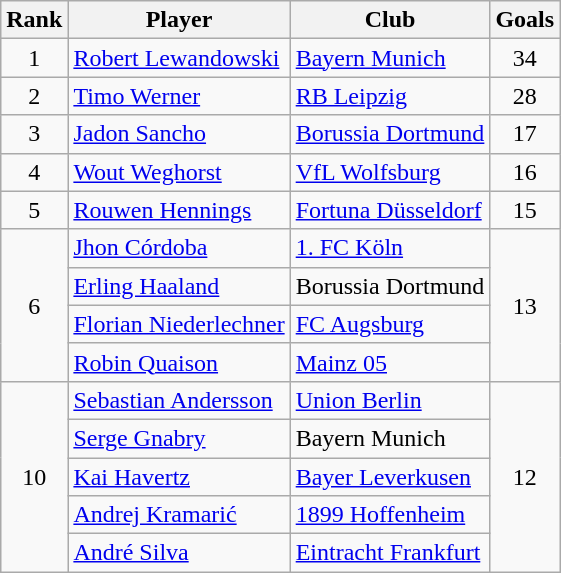<table class="wikitable" style="text-align:center">
<tr>
<th>Rank</th>
<th>Player</th>
<th>Club</th>
<th>Goals</th>
</tr>
<tr>
<td>1</td>
<td align="left"> <a href='#'>Robert Lewandowski</a></td>
<td align="left"><a href='#'>Bayern Munich</a></td>
<td>34</td>
</tr>
<tr>
<td>2</td>
<td align="left"> <a href='#'>Timo Werner</a></td>
<td align="left"><a href='#'>RB Leipzig</a></td>
<td>28</td>
</tr>
<tr>
<td>3</td>
<td align="left"> <a href='#'>Jadon Sancho</a></td>
<td align="left"><a href='#'>Borussia Dortmund</a></td>
<td>17</td>
</tr>
<tr>
<td>4</td>
<td align="left"> <a href='#'>Wout Weghorst</a></td>
<td align="left"><a href='#'>VfL Wolfsburg</a></td>
<td>16</td>
</tr>
<tr>
<td>5</td>
<td align="left"> <a href='#'>Rouwen Hennings</a></td>
<td align="left"><a href='#'>Fortuna Düsseldorf</a></td>
<td>15</td>
</tr>
<tr>
<td rowspan="4">6</td>
<td align="left"> <a href='#'>Jhon Córdoba</a></td>
<td align="left"><a href='#'>1. FC Köln</a></td>
<td rowspan="4">13</td>
</tr>
<tr>
<td align="left"> <a href='#'>Erling Haaland</a></td>
<td align="left">Borussia Dortmund</td>
</tr>
<tr>
<td align="left"> <a href='#'>Florian Niederlechner</a></td>
<td align="left"><a href='#'>FC Augsburg</a></td>
</tr>
<tr>
<td align="left"> <a href='#'>Robin Quaison</a></td>
<td align="left"><a href='#'>Mainz 05</a></td>
</tr>
<tr>
<td rowspan="5">10</td>
<td align="left"> <a href='#'>Sebastian Andersson</a></td>
<td align="left"><a href='#'>Union Berlin</a></td>
<td rowspan="5">12</td>
</tr>
<tr>
<td align="left"> <a href='#'>Serge Gnabry</a></td>
<td align="left">Bayern Munich</td>
</tr>
<tr>
<td align="left"> <a href='#'>Kai Havertz</a></td>
<td align="left"><a href='#'>Bayer Leverkusen</a></td>
</tr>
<tr>
<td align="left"> <a href='#'>Andrej Kramarić</a></td>
<td align="left"><a href='#'>1899 Hoffenheim</a></td>
</tr>
<tr>
<td align="left"> <a href='#'>André Silva</a></td>
<td align="left"><a href='#'>Eintracht Frankfurt</a></td>
</tr>
</table>
